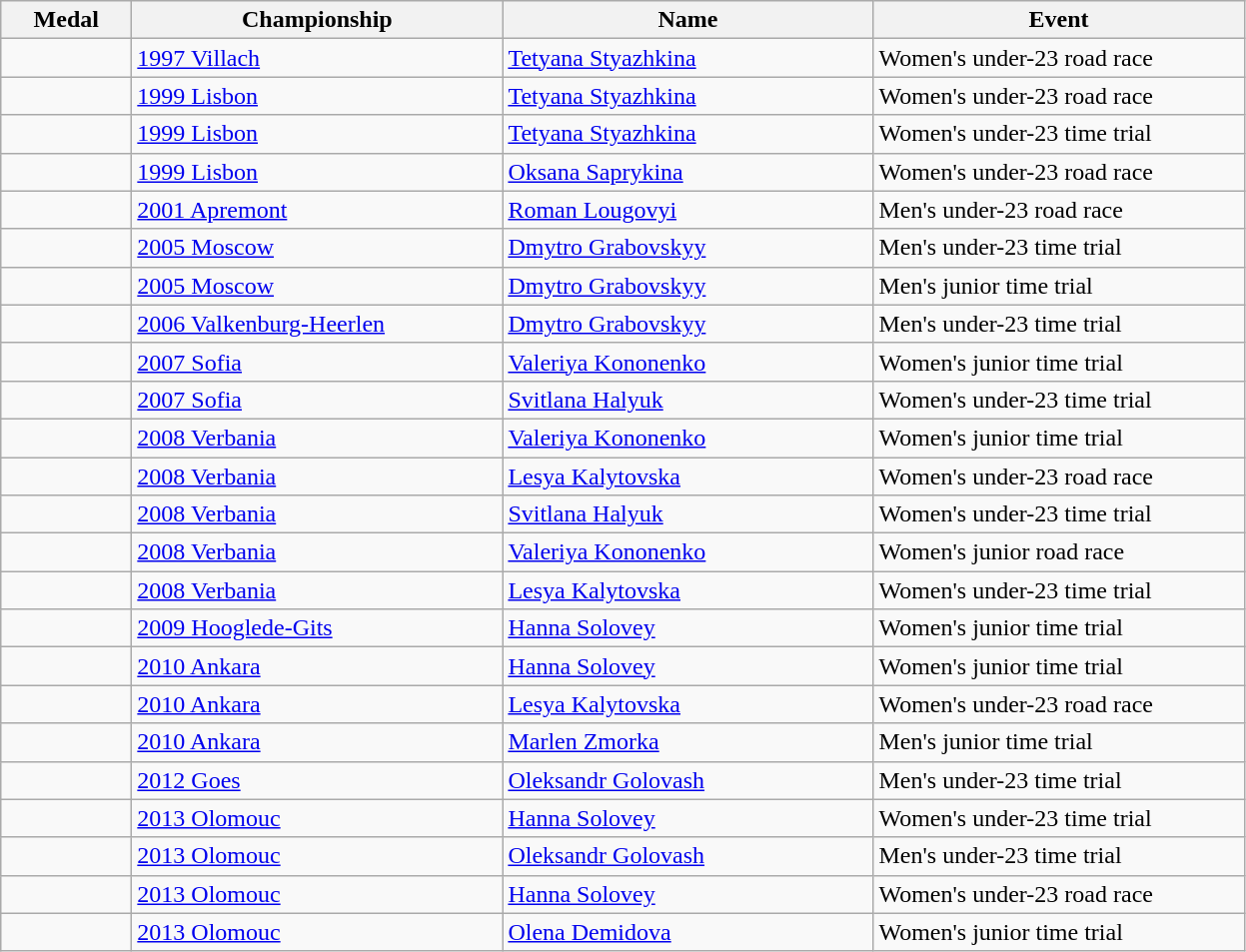<table class="wikitable sortable">
<tr>
<th style="width:5em">Medal</th>
<th style="width:15em">Championship</th>
<th style="width:15em">Name</th>
<th style="width:15em">Event</th>
</tr>
<tr>
<td></td>
<td> <a href='#'>1997 Villach</a></td>
<td><a href='#'>Tetyana Styazhkina</a></td>
<td>Women's under-23 road race</td>
</tr>
<tr>
<td></td>
<td> <a href='#'>1999 Lisbon</a></td>
<td><a href='#'>Tetyana Styazhkina</a></td>
<td>Women's under-23 road race</td>
</tr>
<tr>
<td></td>
<td> <a href='#'>1999 Lisbon</a></td>
<td><a href='#'>Tetyana Styazhkina</a></td>
<td>Women's under-23 time trial</td>
</tr>
<tr>
<td></td>
<td> <a href='#'>1999 Lisbon</a></td>
<td><a href='#'>Oksana Saprykina</a></td>
<td>Women's under-23 road race</td>
</tr>
<tr>
<td></td>
<td> <a href='#'>2001 Apremont</a></td>
<td><a href='#'>Roman Lougovyi</a></td>
<td>Men's under-23 road race</td>
</tr>
<tr>
<td></td>
<td> <a href='#'>2005 Moscow</a></td>
<td><a href='#'>Dmytro Grabovskyy</a></td>
<td>Men's under-23 time trial</td>
</tr>
<tr>
<td></td>
<td> <a href='#'>2005 Moscow</a></td>
<td><a href='#'>Dmytro Grabovskyy</a></td>
<td>Men's junior time trial</td>
</tr>
<tr>
<td></td>
<td> <a href='#'>2006 Valkenburg-Heerlen</a></td>
<td><a href='#'>Dmytro Grabovskyy</a></td>
<td>Men's under-23 time trial</td>
</tr>
<tr>
<td></td>
<td> <a href='#'>2007 Sofia</a></td>
<td><a href='#'>Valeriya Kononenko</a></td>
<td>Women's junior time trial</td>
</tr>
<tr>
<td></td>
<td> <a href='#'>2007 Sofia</a></td>
<td><a href='#'>Svitlana Halyuk</a></td>
<td>Women's under-23 time trial</td>
</tr>
<tr>
<td></td>
<td> <a href='#'>2008 Verbania</a></td>
<td><a href='#'>Valeriya Kononenko</a></td>
<td>Women's junior time trial</td>
</tr>
<tr>
<td></td>
<td> <a href='#'>2008 Verbania</a></td>
<td><a href='#'>Lesya Kalytovska</a></td>
<td>Women's under-23 road race</td>
</tr>
<tr>
<td></td>
<td> <a href='#'>2008 Verbania</a></td>
<td><a href='#'>Svitlana Halyuk</a></td>
<td>Women's under-23 time trial</td>
</tr>
<tr>
<td></td>
<td> <a href='#'>2008 Verbania</a></td>
<td><a href='#'>Valeriya Kononenko</a></td>
<td>Women's junior road race</td>
</tr>
<tr>
<td></td>
<td> <a href='#'>2008 Verbania</a></td>
<td><a href='#'>Lesya Kalytovska</a></td>
<td>Women's under-23 time trial</td>
</tr>
<tr>
<td></td>
<td> <a href='#'>2009 Hooglede-Gits</a></td>
<td><a href='#'>Hanna Solovey</a></td>
<td>Women's junior time trial</td>
</tr>
<tr>
<td></td>
<td> <a href='#'>2010 Ankara</a></td>
<td><a href='#'>Hanna Solovey</a></td>
<td>Women's junior time trial</td>
</tr>
<tr>
<td></td>
<td> <a href='#'>2010 Ankara</a></td>
<td><a href='#'>Lesya Kalytovska</a></td>
<td>Women's under-23 road race</td>
</tr>
<tr>
<td></td>
<td> <a href='#'>2010 Ankara</a></td>
<td><a href='#'>Marlen Zmorka</a></td>
<td>Men's junior time trial</td>
</tr>
<tr>
<td></td>
<td> <a href='#'>2012 Goes</a></td>
<td><a href='#'>Oleksandr Golovash</a></td>
<td>Men's under-23 time trial</td>
</tr>
<tr>
<td></td>
<td> <a href='#'>2013 Olomouc</a></td>
<td><a href='#'>Hanna Solovey</a></td>
<td>Women's under-23 time trial</td>
</tr>
<tr>
<td></td>
<td> <a href='#'>2013 Olomouc</a></td>
<td><a href='#'>Oleksandr Golovash</a></td>
<td>Men's under-23 time trial</td>
</tr>
<tr>
<td></td>
<td> <a href='#'>2013 Olomouc</a></td>
<td><a href='#'>Hanna Solovey</a></td>
<td>Women's under-23 road race</td>
</tr>
<tr>
<td></td>
<td> <a href='#'>2013 Olomouc</a></td>
<td><a href='#'>Olena Demidova</a></td>
<td>Women's junior time trial</td>
</tr>
</table>
